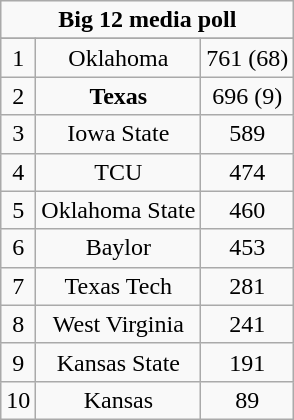<table class="wikitable" style="display: inline-table;">
<tr>
<td align="center" Colspan="3"><strong>Big 12 media poll</strong></td>
</tr>
<tr align="center">
</tr>
<tr align="center">
<td>1</td>
<td>Oklahoma</td>
<td>761 (68)</td>
</tr>
<tr align="center">
<td>2</td>
<td><strong>Texas</strong></td>
<td>696 (9)</td>
</tr>
<tr align="center">
<td>3</td>
<td>Iowa State</td>
<td>589</td>
</tr>
<tr align="center">
<td>4</td>
<td>TCU</td>
<td>474</td>
</tr>
<tr align="center">
<td>5</td>
<td>Oklahoma State</td>
<td>460</td>
</tr>
<tr align="center">
<td>6</td>
<td>Baylor</td>
<td>453</td>
</tr>
<tr align="center">
<td>7</td>
<td>Texas Tech</td>
<td>281</td>
</tr>
<tr align="center">
<td>8</td>
<td>West Virginia</td>
<td>241</td>
</tr>
<tr align="center">
<td>9</td>
<td>Kansas State</td>
<td>191</td>
</tr>
<tr align="center">
<td>10</td>
<td>Kansas</td>
<td>89</td>
</tr>
</table>
